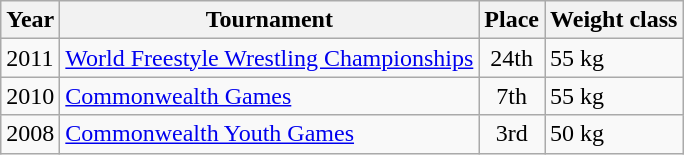<table class=wikitable>
<tr>
<th>Year</th>
<th>Tournament</th>
<th>Place</th>
<th>Weight class</th>
</tr>
<tr>
<td>2011</td>
<td><a href='#'>World Freestyle Wrestling Championships</a></td>
<td align="center">24th</td>
<td>55 kg</td>
</tr>
<tr>
<td>2010</td>
<td><a href='#'>Commonwealth Games</a></td>
<td align="center">7th</td>
<td>55 kg</td>
</tr>
<tr>
<td>2008</td>
<td><a href='#'>Commonwealth Youth Games</a></td>
<td align="center">3rd</td>
<td>50 kg</td>
</tr>
</table>
